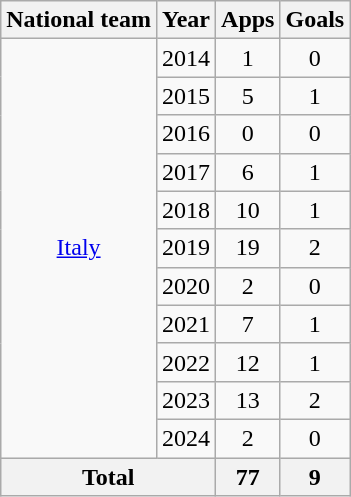<table class="wikitable" style="text-align:center">
<tr>
<th>National team</th>
<th>Year</th>
<th>Apps</th>
<th>Goals</th>
</tr>
<tr>
<td rowspan="11"><a href='#'>Italy</a></td>
<td>2014</td>
<td>1</td>
<td>0</td>
</tr>
<tr>
<td>2015</td>
<td>5</td>
<td>1</td>
</tr>
<tr>
<td>2016</td>
<td>0</td>
<td>0</td>
</tr>
<tr>
<td>2017</td>
<td>6</td>
<td>1</td>
</tr>
<tr>
<td>2018</td>
<td>10</td>
<td>1</td>
</tr>
<tr>
<td>2019</td>
<td>19</td>
<td>2</td>
</tr>
<tr>
<td>2020</td>
<td>2</td>
<td>0</td>
</tr>
<tr>
<td>2021</td>
<td>7</td>
<td>1</td>
</tr>
<tr>
<td>2022</td>
<td>12</td>
<td>1</td>
</tr>
<tr>
<td>2023</td>
<td>13</td>
<td>2</td>
</tr>
<tr>
<td>2024</td>
<td>2</td>
<td>0</td>
</tr>
<tr>
<th colspan="2">Total</th>
<th>77</th>
<th>9</th>
</tr>
</table>
